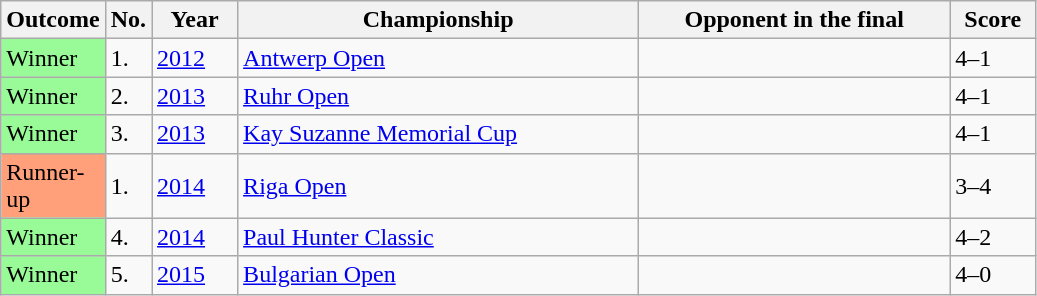<table class="sortable wikitable">
<tr>
<th width="60">Outcome</th>
<th width="20">No.</th>
<th width="50">Year</th>
<th width="260">Championship</th>
<th width="200">Opponent in the final</th>
<th width="50">Score</th>
</tr>
<tr>
<td style="background:#98FB98">Winner</td>
<td>1.</td>
<td><a href='#'>2012</a></td>
<td><a href='#'>Antwerp Open</a></td>
<td> </td>
<td>4–1</td>
</tr>
<tr>
<td style="background:#98FB98">Winner</td>
<td>2.</td>
<td><a href='#'>2013</a></td>
<td><a href='#'>Ruhr Open</a></td>
<td> </td>
<td>4–1</td>
</tr>
<tr>
<td style="background:#98FB98">Winner</td>
<td>3.</td>
<td><a href='#'>2013</a></td>
<td><a href='#'>Kay Suzanne Memorial Cup</a></td>
<td> </td>
<td>4–1</td>
</tr>
<tr>
<td style="background:#ffa07a;">Runner-up</td>
<td>1.</td>
<td><a href='#'>2014</a></td>
<td><a href='#'>Riga Open</a></td>
<td> </td>
<td>3–4</td>
</tr>
<tr>
<td style="background:#98FB98">Winner</td>
<td>4.</td>
<td><a href='#'>2014</a></td>
<td><a href='#'>Paul Hunter Classic</a></td>
<td> </td>
<td>4–2</td>
</tr>
<tr>
<td style="background:#98FB98">Winner</td>
<td>5.</td>
<td><a href='#'>2015</a></td>
<td><a href='#'>Bulgarian Open</a></td>
<td> </td>
<td>4–0</td>
</tr>
</table>
